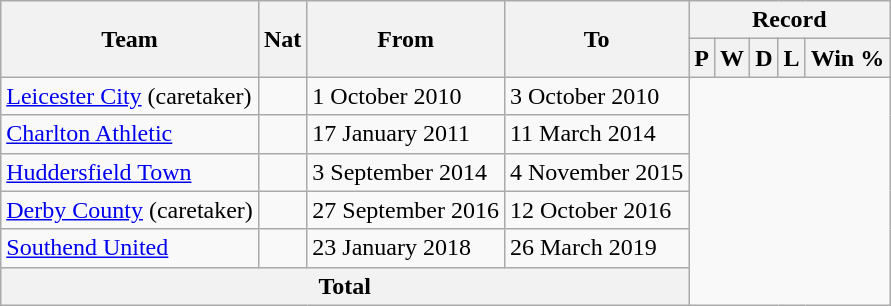<table class="wikitable" style="text-align: center;">
<tr>
<th rowspan="2">Team</th>
<th rowspan="2">Nat</th>
<th rowspan="2">From</th>
<th rowspan="2">To</th>
<th colspan="5">Record</th>
</tr>
<tr>
<th>P</th>
<th>W</th>
<th>D</th>
<th>L</th>
<th>Win %</th>
</tr>
<tr>
<td align="left"><a href='#'>Leicester City</a> (caretaker)</td>
<td></td>
<td align="left">1 October 2010</td>
<td align="left">3 October 2010<br></td>
</tr>
<tr>
<td align="left"><a href='#'>Charlton Athletic</a></td>
<td></td>
<td align="left">17 January 2011</td>
<td align="left">11 March 2014<br></td>
</tr>
<tr>
<td align="left"><a href='#'>Huddersfield Town</a></td>
<td></td>
<td align="left">3 September 2014</td>
<td align="left">4 November 2015<br></td>
</tr>
<tr>
<td align="left"><a href='#'>Derby County</a> (caretaker)</td>
<td></td>
<td align="left">27 September 2016</td>
<td align="left">12 October 2016<br></td>
</tr>
<tr>
<td align="left"><a href='#'>Southend United</a></td>
<td></td>
<td align="left">23 January 2018</td>
<td align="left">26 March 2019<br></td>
</tr>
<tr>
<th colspan="4">Total<br></th>
</tr>
</table>
